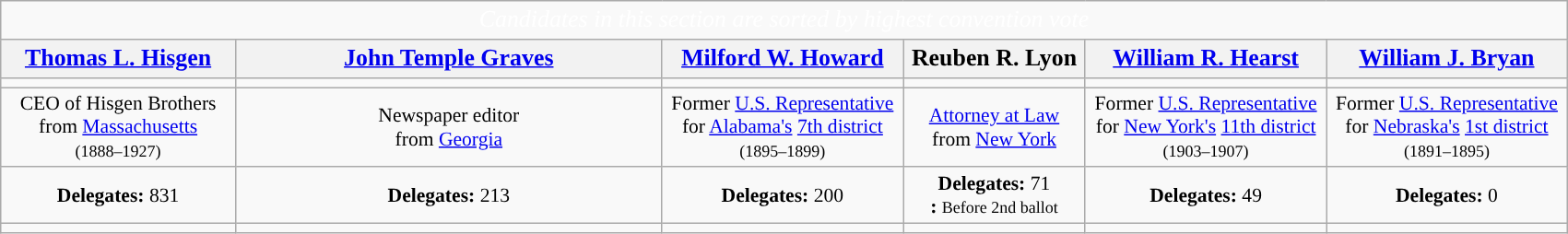<table class="wikitable" style="font-size:90%">
<tr>
<td colspan="6" style="text-align:center; width:1125px; font-size:120%; color:white; background:"><em>Candidates in this section are sorted by highest convention vote</em></td>
</tr>
<tr>
<th scope="col" style="width:3em; font-size:120%;"><a href='#'>Thomas L. Hisgen</a></th>
<th scope="col" style="width:9em; font-size:120%;"><a href='#'>John Temple Graves</a></th>
<th scope="col" style="width:3em; font-size:120%;"><a href='#'>Milford W. Howard</a></th>
<th scope="col" style="width:3em; font-size:120%;">Reuben R. Lyon</th>
<th scope="col" style="width:3em; font-size:120%;"><a href='#'>William R. Hearst</a></th>
<th scope="col" style="width:3em; font-size:120%;"><a href='#'>William J. Bryan</a></th>
</tr>
<tr>
<td></td>
<td></td>
<td></td>
<td></td>
<td></td>
<td></td>
</tr>
<tr style="text-align:center">
<td>CEO of Hisgen Brothers<br>from <a href='#'>Massachusetts</a><br><small>(1888–1927)</small></td>
<td>Newspaper editor<br>from <a href='#'>Georgia</a></td>
<td>Former <a href='#'>U.S. Representative</a><br>for <a href='#'>Alabama's</a> <a href='#'>7th district</a><br><small>(1895–1899)</small></td>
<td><a href='#'>Attorney at Law</a><br>from <a href='#'>New York</a></td>
<td>Former <a href='#'>U.S. Representative</a><br>for <a href='#'>New York's</a> <a href='#'>11th district</a><br><small>(1903–1907)</small></td>
<td>Former <a href='#'>U.S. Representative</a><br>for <a href='#'>Nebraska's</a> <a href='#'>1st district</a><br><small>(1891–1895)</small></td>
</tr>
<tr style="text-align:center">
<td><strong>Delegates:</strong> 831</td>
<td><strong>Delegates:</strong> 213</td>
<td><strong>Delegates:</strong> 200</td>
<td><strong>Delegates:</strong> 71<br><strong>:</strong> <small>Before 2nd ballot</small></td>
<td><strong>Delegates:</strong> 49<br><strong></strong></td>
<td><strong>Delegates:</strong> 0<br><strong></strong></td>
</tr>
<tr style="text-align:center">
<td></td>
<td></td>
<td></td>
<td></td>
<td></td>
<td></td>
</tr>
</table>
